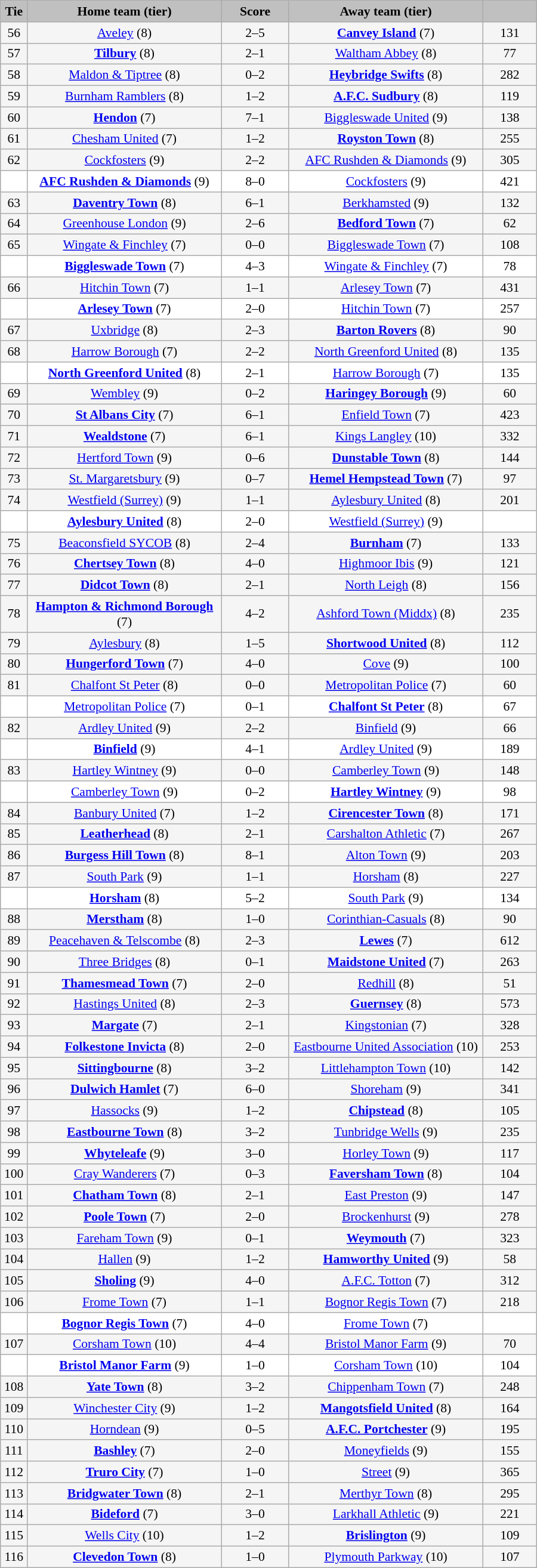<table class="wikitable" style="width: 600px; background:WhiteSmoke; text-align:center; font-size:90%">
<tr>
<td scope="col" style="width:  5.00%; background:silver;"><strong>Tie</strong></td>
<td scope="col" style="width: 36.25%; background:silver;"><strong>Home team (tier)</strong></td>
<td scope="col" style="width: 12.50%; background:silver;"><strong>Score</strong></td>
<td scope="col" style="width: 36.25%; background:silver;"><strong>Away team (tier)</strong></td>
<td scope="col" style="width: 10.00%; background:silver;"><strong></strong></td>
</tr>
<tr>
<td>56</td>
<td><a href='#'>Aveley</a> (8)</td>
<td>2–5</td>
<td><strong><a href='#'>Canvey Island</a></strong> (7)</td>
<td>131</td>
</tr>
<tr>
<td>57</td>
<td><strong><a href='#'>Tilbury</a></strong> (8)</td>
<td>2–1</td>
<td><a href='#'>Waltham Abbey</a> (8)</td>
<td>77</td>
</tr>
<tr>
<td>58</td>
<td><a href='#'>Maldon & Tiptree</a> (8)</td>
<td>0–2</td>
<td><strong><a href='#'>Heybridge Swifts</a></strong> (8)</td>
<td>282</td>
</tr>
<tr>
<td>59</td>
<td><a href='#'>Burnham Ramblers</a> (8)</td>
<td>1–2</td>
<td><strong><a href='#'>A.F.C. Sudbury</a></strong> (8)</td>
<td>119</td>
</tr>
<tr>
<td>60</td>
<td><strong><a href='#'>Hendon</a></strong> (7)</td>
<td>7–1</td>
<td><a href='#'>Biggleswade United</a> (9)</td>
<td>138</td>
</tr>
<tr>
<td>61</td>
<td><a href='#'>Chesham United</a> (7)</td>
<td>1–2</td>
<td><strong><a href='#'>Royston Town</a></strong> (8)</td>
<td>255</td>
</tr>
<tr>
<td>62</td>
<td><a href='#'>Cockfosters</a> (9)</td>
<td>2–2</td>
<td><a href='#'>AFC Rushden & Diamonds</a> (9)</td>
<td>305</td>
</tr>
<tr style="background:white;">
<td><em></em></td>
<td><strong><a href='#'>AFC Rushden & Diamonds</a></strong> (9)</td>
<td>8–0</td>
<td><a href='#'>Cockfosters</a> (9)</td>
<td>421</td>
</tr>
<tr>
<td>63</td>
<td><strong><a href='#'>Daventry Town</a></strong> (8)</td>
<td>6–1</td>
<td><a href='#'>Berkhamsted</a> (9)</td>
<td>132</td>
</tr>
<tr>
<td>64</td>
<td><a href='#'>Greenhouse London</a> (9)</td>
<td>2–6</td>
<td><strong><a href='#'>Bedford Town</a></strong> (7)</td>
<td>62</td>
</tr>
<tr>
<td>65</td>
<td><a href='#'>Wingate & Finchley</a> (7)</td>
<td>0–0</td>
<td><a href='#'>Biggleswade Town</a> (7)</td>
<td>108</td>
</tr>
<tr style="background:white;">
<td><em></em></td>
<td><strong><a href='#'>Biggleswade Town</a></strong> (7)</td>
<td>4–3</td>
<td><a href='#'>Wingate & Finchley</a> (7)</td>
<td>78</td>
</tr>
<tr>
<td>66</td>
<td><a href='#'>Hitchin Town</a> (7)</td>
<td>1–1</td>
<td><a href='#'>Arlesey Town</a> (7)</td>
<td>431</td>
</tr>
<tr style="background:white;">
<td><em></em></td>
<td><strong><a href='#'>Arlesey Town</a></strong> (7)</td>
<td>2–0</td>
<td><a href='#'>Hitchin Town</a> (7)</td>
<td>257</td>
</tr>
<tr>
<td>67</td>
<td><a href='#'>Uxbridge</a> (8)</td>
<td>2–3</td>
<td><strong><a href='#'>Barton Rovers</a></strong> (8)</td>
<td>90</td>
</tr>
<tr>
<td>68</td>
<td><a href='#'>Harrow Borough</a> (7)</td>
<td>2–2</td>
<td><a href='#'>North Greenford United</a> (8)</td>
<td>135</td>
</tr>
<tr style="background:white;">
<td><em></em></td>
<td><strong><a href='#'>North Greenford United</a></strong> (8)</td>
<td>2–1</td>
<td><a href='#'>Harrow Borough</a> (7)</td>
<td>135</td>
</tr>
<tr>
<td>69</td>
<td><a href='#'>Wembley</a> (9)</td>
<td>0–2</td>
<td><strong><a href='#'>Haringey Borough</a></strong> (9)</td>
<td>60</td>
</tr>
<tr>
<td>70</td>
<td><strong><a href='#'>St Albans City</a></strong> (7)</td>
<td>6–1</td>
<td><a href='#'>Enfield Town</a> (7)</td>
<td>423</td>
</tr>
<tr>
<td>71</td>
<td><strong><a href='#'>Wealdstone</a></strong> (7)</td>
<td>6–1</td>
<td><a href='#'>Kings Langley</a> (10)</td>
<td>332</td>
</tr>
<tr>
<td>72</td>
<td><a href='#'>Hertford Town</a> (9)</td>
<td>0–6</td>
<td><strong><a href='#'>Dunstable Town</a></strong> (8)</td>
<td>144</td>
</tr>
<tr>
<td>73</td>
<td><a href='#'>St. Margaretsbury</a> (9)</td>
<td>0–7</td>
<td><strong><a href='#'>Hemel Hempstead Town</a></strong> (7)</td>
<td>97</td>
</tr>
<tr>
<td>74</td>
<td><a href='#'>Westfield (Surrey)</a> (9)</td>
<td>1–1</td>
<td><a href='#'>Aylesbury United</a> (8)</td>
<td>201</td>
</tr>
<tr style="background:white;">
<td><em></em></td>
<td><strong><a href='#'>Aylesbury United</a></strong> (8)</td>
<td>2–0</td>
<td><a href='#'>Westfield (Surrey)</a> (9)</td>
<td></td>
</tr>
<tr>
<td>75</td>
<td><a href='#'>Beaconsfield SYCOB</a> (8)</td>
<td>2–4</td>
<td><strong><a href='#'>Burnham</a></strong> (7)</td>
<td>133</td>
</tr>
<tr>
<td>76</td>
<td><strong><a href='#'>Chertsey Town</a></strong> (8)</td>
<td>4–0</td>
<td><a href='#'>Highmoor Ibis</a> (9)</td>
<td>121</td>
</tr>
<tr>
<td>77</td>
<td><strong><a href='#'>Didcot Town</a></strong> (8)</td>
<td>2–1</td>
<td><a href='#'>North Leigh</a> (8)</td>
<td>156</td>
</tr>
<tr>
<td>78</td>
<td><strong><a href='#'>Hampton & Richmond Borough</a></strong> (7)</td>
<td>4–2</td>
<td><a href='#'>Ashford Town (Middx)</a> (8)</td>
<td>235</td>
</tr>
<tr>
<td>79</td>
<td><a href='#'>Aylesbury</a> (8)</td>
<td>1–5</td>
<td><strong><a href='#'>Shortwood United</a></strong> (8)</td>
<td>112</td>
</tr>
<tr>
<td>80</td>
<td><strong><a href='#'>Hungerford Town</a></strong> (7)</td>
<td>4–0</td>
<td><a href='#'>Cove</a> (9)</td>
<td>100</td>
</tr>
<tr>
<td>81</td>
<td><a href='#'>Chalfont St Peter</a> (8)</td>
<td>0–0</td>
<td><a href='#'>Metropolitan Police</a> (7)</td>
<td>60</td>
</tr>
<tr style="background:white;">
<td><em></em></td>
<td><a href='#'>Metropolitan Police</a> (7)</td>
<td>0–1</td>
<td><strong><a href='#'>Chalfont St Peter</a></strong> (8)</td>
<td>67</td>
</tr>
<tr>
<td>82</td>
<td><a href='#'>Ardley United</a> (9)</td>
<td>2–2</td>
<td><a href='#'>Binfield</a> (9)</td>
<td>66</td>
</tr>
<tr style="background:white;">
<td><em></em></td>
<td><strong><a href='#'>Binfield</a></strong> (9)</td>
<td>4–1</td>
<td><a href='#'>Ardley United</a> (9)</td>
<td>189</td>
</tr>
<tr>
<td>83</td>
<td><a href='#'>Hartley Wintney</a> (9)</td>
<td>0–0</td>
<td><a href='#'>Camberley Town</a> (9)</td>
<td>148</td>
</tr>
<tr style="background:white;">
<td><em></em></td>
<td><a href='#'>Camberley Town</a> (9)</td>
<td>0–2</td>
<td><strong><a href='#'>Hartley Wintney</a></strong> (9)</td>
<td>98</td>
</tr>
<tr>
<td>84</td>
<td><a href='#'>Banbury United</a> (7)</td>
<td>1–2</td>
<td><strong><a href='#'>Cirencester Town</a></strong> (8)</td>
<td>171</td>
</tr>
<tr>
<td>85</td>
<td><strong><a href='#'>Leatherhead</a></strong> (8)</td>
<td>2–1</td>
<td><a href='#'>Carshalton Athletic</a> (7)</td>
<td>267</td>
</tr>
<tr>
<td>86</td>
<td><strong><a href='#'>Burgess Hill Town</a></strong> (8)</td>
<td>8–1</td>
<td><a href='#'>Alton Town</a> (9)</td>
<td>203</td>
</tr>
<tr>
<td>87</td>
<td><a href='#'>South Park</a> (9)</td>
<td>1–1</td>
<td><a href='#'>Horsham</a> (8)</td>
<td>227</td>
</tr>
<tr style="background:white;">
<td><em></em></td>
<td><strong><a href='#'>Horsham</a></strong> (8)</td>
<td>5–2</td>
<td><a href='#'>South Park</a> (9)</td>
<td>134</td>
</tr>
<tr>
<td>88</td>
<td><strong><a href='#'>Merstham</a></strong> (8)</td>
<td>1–0</td>
<td><a href='#'>Corinthian-Casuals</a> (8)</td>
<td>90</td>
</tr>
<tr>
<td>89</td>
<td><a href='#'>Peacehaven & Telscombe</a> (8)</td>
<td>2–3</td>
<td><strong><a href='#'>Lewes</a></strong> (7)</td>
<td>612</td>
</tr>
<tr>
<td>90</td>
<td><a href='#'>Three Bridges</a> (8)</td>
<td>0–1</td>
<td><strong><a href='#'>Maidstone United</a></strong> (7)</td>
<td>263</td>
</tr>
<tr>
<td>91</td>
<td><strong><a href='#'>Thamesmead Town</a></strong> (7)</td>
<td>2–0</td>
<td><a href='#'>Redhill</a> (8)</td>
<td>51</td>
</tr>
<tr>
<td>92</td>
<td><a href='#'>Hastings United</a> (8)</td>
<td>2–3</td>
<td><strong><a href='#'>Guernsey</a></strong> (8)</td>
<td>573</td>
</tr>
<tr>
<td>93</td>
<td><strong><a href='#'>Margate</a></strong> (7)</td>
<td>2–1</td>
<td><a href='#'>Kingstonian</a> (7)</td>
<td>328</td>
</tr>
<tr>
<td>94</td>
<td><strong><a href='#'>Folkestone Invicta</a></strong> (8)</td>
<td>2–0</td>
<td><a href='#'>Eastbourne United Association</a> (10)</td>
<td>253</td>
</tr>
<tr>
<td>95</td>
<td><strong><a href='#'>Sittingbourne</a></strong> (8)</td>
<td>3–2</td>
<td><a href='#'>Littlehampton Town</a> (10)</td>
<td>142</td>
</tr>
<tr>
<td>96</td>
<td><strong><a href='#'>Dulwich Hamlet</a></strong> (7)</td>
<td>6–0</td>
<td><a href='#'>Shoreham</a> (9)</td>
<td>341</td>
</tr>
<tr>
<td>97</td>
<td><a href='#'>Hassocks</a> (9)</td>
<td>1–2</td>
<td><strong><a href='#'>Chipstead</a></strong> (8)</td>
<td>105</td>
</tr>
<tr>
<td>98</td>
<td><strong><a href='#'>Eastbourne Town</a></strong> (8)</td>
<td>3–2</td>
<td><a href='#'>Tunbridge Wells</a> (9)</td>
<td>235</td>
</tr>
<tr>
<td>99</td>
<td><strong><a href='#'>Whyteleafe</a></strong> (9)</td>
<td>3–0</td>
<td><a href='#'>Horley Town</a> (9)</td>
<td>117</td>
</tr>
<tr>
<td>100</td>
<td><a href='#'>Cray Wanderers</a> (7)</td>
<td>0–3</td>
<td><strong><a href='#'>Faversham Town</a></strong> (8)</td>
<td>104</td>
</tr>
<tr>
<td>101</td>
<td><strong><a href='#'>Chatham Town</a></strong> (8)</td>
<td>2–1</td>
<td><a href='#'>East Preston</a> (9)</td>
<td>147</td>
</tr>
<tr>
<td>102</td>
<td><strong><a href='#'>Poole Town</a></strong> (7)</td>
<td>2–0</td>
<td><a href='#'>Brockenhurst</a> (9)</td>
<td>278</td>
</tr>
<tr>
<td>103</td>
<td><a href='#'>Fareham Town</a> (9)</td>
<td>0–1</td>
<td><strong><a href='#'>Weymouth</a></strong> (7)</td>
<td>323</td>
</tr>
<tr>
<td>104</td>
<td><a href='#'>Hallen</a> (9)</td>
<td>1–2</td>
<td><strong><a href='#'>Hamworthy United</a></strong> (9)</td>
<td>58</td>
</tr>
<tr>
<td>105</td>
<td><strong><a href='#'>Sholing</a></strong> (9)</td>
<td>4–0</td>
<td><a href='#'>A.F.C. Totton</a> (7)</td>
<td>312</td>
</tr>
<tr>
<td>106</td>
<td><a href='#'>Frome Town</a> (7)</td>
<td>1–1</td>
<td><a href='#'>Bognor Regis Town</a> (7)</td>
<td>218</td>
</tr>
<tr style="background:white;">
<td><em></em></td>
<td><strong><a href='#'>Bognor Regis Town</a></strong> (7)</td>
<td>4–0</td>
<td><a href='#'>Frome Town</a> (7)</td>
<td></td>
</tr>
<tr>
<td>107</td>
<td><a href='#'>Corsham Town</a> (10)</td>
<td>4–4</td>
<td><a href='#'>Bristol Manor Farm</a> (9)</td>
<td>70</td>
</tr>
<tr style="background:white;">
<td><em></em></td>
<td><strong><a href='#'>Bristol Manor Farm</a></strong> (9)</td>
<td>1–0</td>
<td><a href='#'>Corsham Town</a> (10)</td>
<td>104</td>
</tr>
<tr>
<td>108</td>
<td><strong><a href='#'>Yate Town</a></strong> (8)</td>
<td>3–2</td>
<td><a href='#'>Chippenham Town</a> (7)</td>
<td>248</td>
</tr>
<tr>
<td>109</td>
<td><a href='#'>Winchester City</a> (9)</td>
<td>1–2</td>
<td><strong><a href='#'>Mangotsfield United</a></strong> (8)</td>
<td>164</td>
</tr>
<tr>
<td>110</td>
<td><a href='#'>Horndean</a> (9)</td>
<td>0–5</td>
<td><strong><a href='#'>A.F.C. Portchester</a></strong> (9)</td>
<td>195</td>
</tr>
<tr>
<td>111</td>
<td><strong><a href='#'>Bashley</a></strong> (7)</td>
<td>2–0</td>
<td><a href='#'>Moneyfields</a> (9)</td>
<td>155</td>
</tr>
<tr>
<td>112</td>
<td><strong><a href='#'>Truro City</a></strong> (7)</td>
<td>1–0</td>
<td><a href='#'>Street</a> (9)</td>
<td>365</td>
</tr>
<tr>
<td>113</td>
<td><strong><a href='#'>Bridgwater Town</a></strong> (8)</td>
<td>2–1</td>
<td><a href='#'>Merthyr Town</a> (8)</td>
<td>295</td>
</tr>
<tr>
<td>114</td>
<td><strong><a href='#'>Bideford</a></strong> (7)</td>
<td>3–0</td>
<td><a href='#'>Larkhall Athletic</a> (9)</td>
<td>221</td>
</tr>
<tr>
<td>115</td>
<td><a href='#'>Wells City</a> (10)</td>
<td>1–2</td>
<td><strong><a href='#'>Brislington</a></strong> (9)</td>
<td>109</td>
</tr>
<tr>
<td>116</td>
<td><strong><a href='#'>Clevedon Town</a></strong> (8)</td>
<td>1–0</td>
<td><a href='#'>Plymouth Parkway</a> (10)</td>
<td>107</td>
</tr>
</table>
